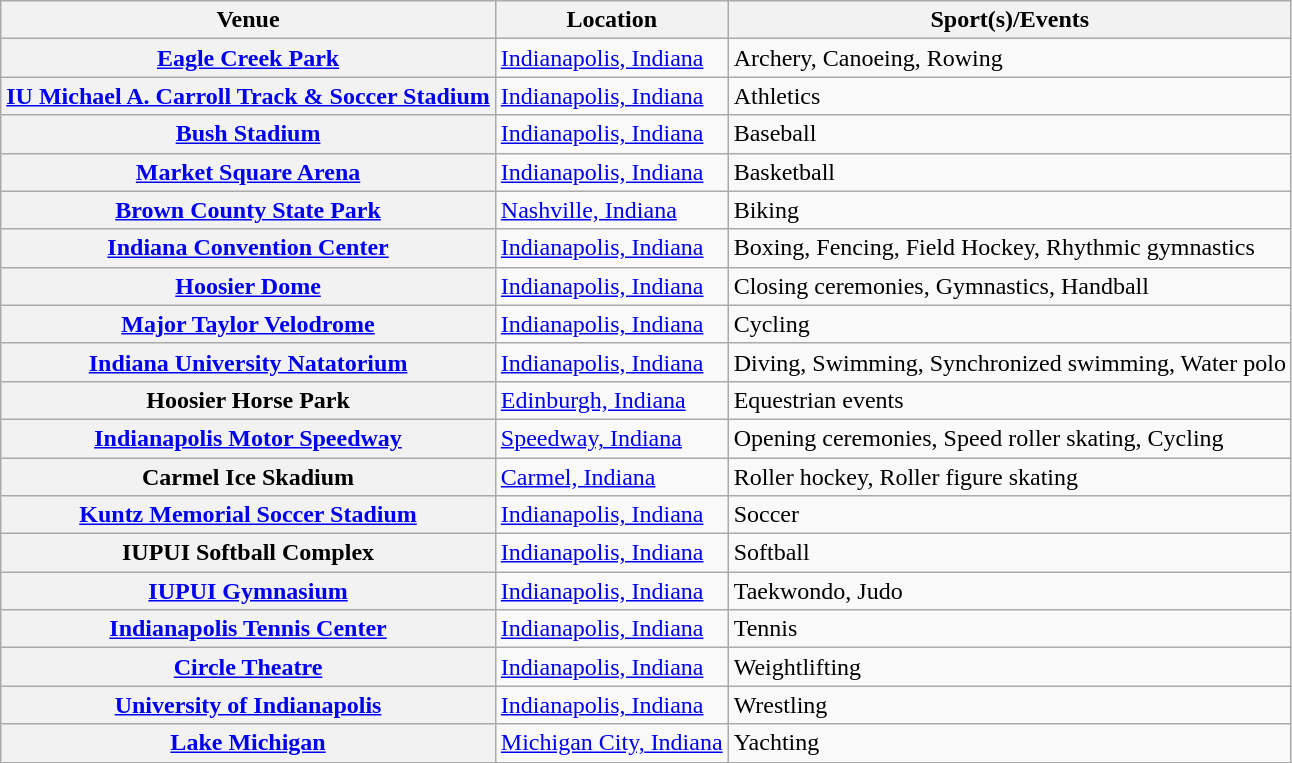<table class="wikitable sortable plainrowheaders">
<tr>
<th scope="col">Venue</th>
<th scope="col">Location</th>
<th scope="col">Sport(s)/Events</th>
</tr>
<tr>
<th scope="row"><a href='#'>Eagle Creek Park</a></th>
<td><a href='#'>Indianapolis, Indiana</a></td>
<td>Archery, Canoeing, Rowing</td>
</tr>
<tr>
<th scope="row"><a href='#'>IU Michael A. Carroll Track & Soccer Stadium</a></th>
<td><a href='#'>Indianapolis, Indiana</a></td>
<td>Athletics</td>
</tr>
<tr>
<th scope="row"><a href='#'>Bush Stadium</a></th>
<td><a href='#'>Indianapolis, Indiana</a></td>
<td>Baseball</td>
</tr>
<tr>
<th scope="row"><a href='#'>Market Square Arena</a></th>
<td><a href='#'>Indianapolis, Indiana</a></td>
<td>Basketball</td>
</tr>
<tr>
<th scope="row"><a href='#'>Brown County State Park</a></th>
<td><a href='#'>Nashville, Indiana</a></td>
<td>Biking</td>
</tr>
<tr>
<th scope="row"><a href='#'>Indiana Convention Center</a></th>
<td><a href='#'>Indianapolis, Indiana</a></td>
<td>Boxing, Fencing, Field Hockey, Rhythmic gymnastics</td>
</tr>
<tr>
<th scope="row"><a href='#'>Hoosier Dome</a></th>
<td><a href='#'>Indianapolis, Indiana</a></td>
<td>Closing ceremonies, Gymnastics, Handball</td>
</tr>
<tr>
<th scope="row"><a href='#'>Major Taylor Velodrome</a></th>
<td><a href='#'>Indianapolis, Indiana</a></td>
<td>Cycling</td>
</tr>
<tr>
<th scope="row"><a href='#'>Indiana University Natatorium</a></th>
<td><a href='#'>Indianapolis, Indiana</a></td>
<td>Diving, Swimming, Synchronized swimming, Water polo</td>
</tr>
<tr>
<th scope="row">Hoosier Horse Park</th>
<td><a href='#'>Edinburgh, Indiana</a></td>
<td>Equestrian events</td>
</tr>
<tr>
<th scope="row"><a href='#'>Indianapolis Motor Speedway</a></th>
<td><a href='#'>Speedway, Indiana</a></td>
<td>Opening ceremonies, Speed roller skating, Cycling</td>
</tr>
<tr>
<th scope="row">Carmel Ice Skadium</th>
<td><a href='#'>Carmel, Indiana</a></td>
<td>Roller hockey, Roller figure skating</td>
</tr>
<tr>
<th scope="row"><a href='#'>Kuntz Memorial Soccer Stadium</a></th>
<td><a href='#'>Indianapolis, Indiana</a></td>
<td>Soccer</td>
</tr>
<tr>
<th scope="row">IUPUI Softball Complex</th>
<td><a href='#'>Indianapolis, Indiana</a></td>
<td>Softball</td>
</tr>
<tr>
<th scope="row"><a href='#'>IUPUI Gymnasium</a></th>
<td><a href='#'>Indianapolis, Indiana</a></td>
<td>Taekwondo, Judo</td>
</tr>
<tr>
<th scope="row"><a href='#'>Indianapolis Tennis Center</a></th>
<td><a href='#'>Indianapolis, Indiana</a></td>
<td>Tennis</td>
</tr>
<tr>
<th scope="row"><a href='#'>Circle Theatre</a></th>
<td><a href='#'>Indianapolis, Indiana</a></td>
<td>Weightlifting</td>
</tr>
<tr>
<th scope="row"><a href='#'>University of Indianapolis</a></th>
<td><a href='#'>Indianapolis, Indiana</a></td>
<td>Wrestling</td>
</tr>
<tr>
<th scope="row"><a href='#'>Lake Michigan</a></th>
<td><a href='#'>Michigan City, Indiana</a></td>
<td>Yachting</td>
</tr>
<tr>
</tr>
</table>
